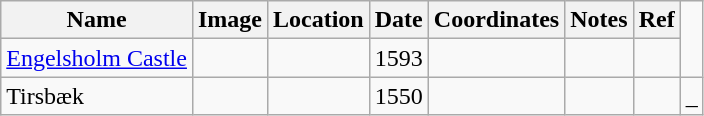<table class="wikitable sortable">
<tr>
<th>Name</th>
<th>Image</th>
<th>Location</th>
<th>Date</th>
<th>Coordinates</th>
<th>Notes</th>
<th>Ref</th>
</tr>
<tr>
<td><a href='#'>Engelsholm Castle</a></td>
<td></td>
<td></td>
<td>1593</td>
<td></td>
<td></td>
<td></td>
</tr>
<tr>
<td>Tirsbæk</td>
<td></td>
<td></td>
<td>1550</td>
<td></td>
<td></td>
<td></td>
<td>_</td>
</tr>
</table>
